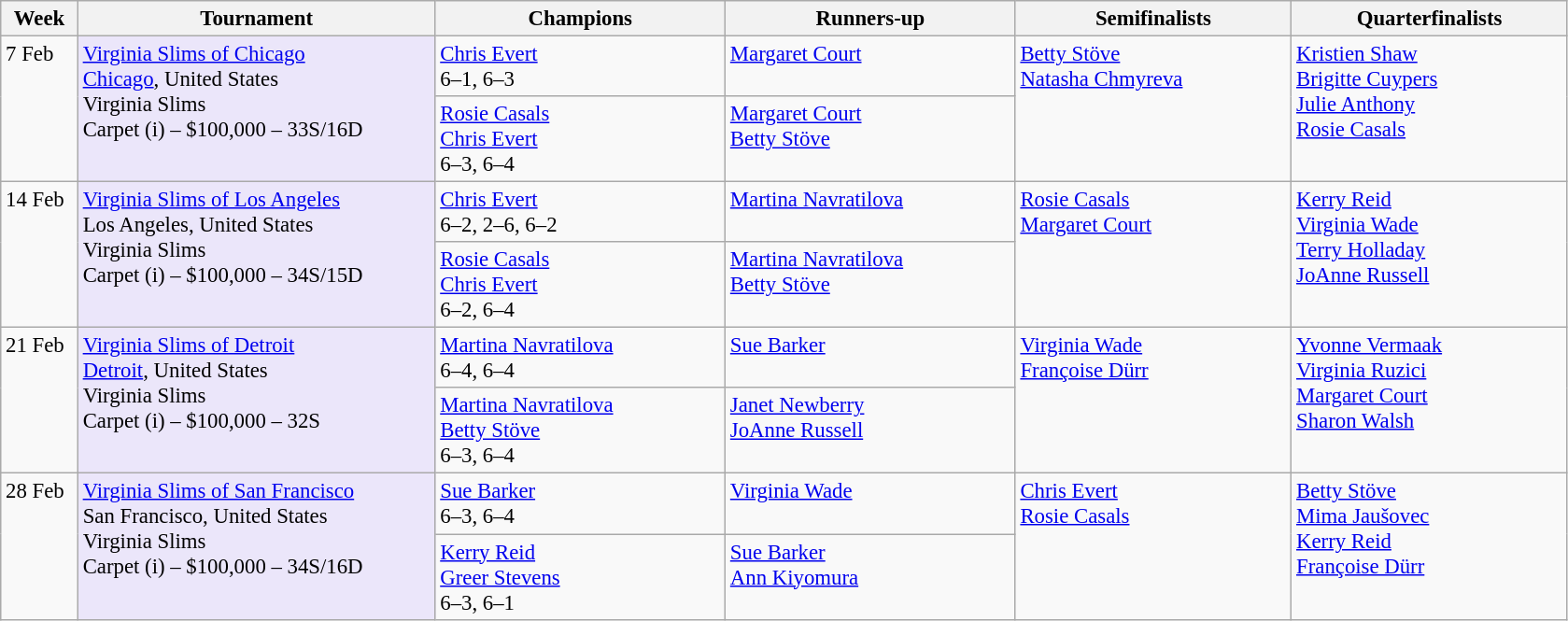<table class=wikitable style=font-size:95%>
<tr>
<th style="width:48px;">Week</th>
<th style="width:248px;">Tournament</th>
<th style="width:200px;">Champions</th>
<th style="width:200px;">Runners-up</th>
<th style="width:190px;">Semifinalists</th>
<th style="width:190px;">Quarterfinalists</th>
</tr>
<tr valign=top>
<td rowspan=2>7 Feb</td>
<td style="background:#ebe6fa;" rowspan="2"><a href='#'>Virginia Slims of Chicago</a><br> <a href='#'>Chicago</a>, United States<br>Virginia Slims<br>Carpet (i) – $100,000 – 33S/16D</td>
<td> <a href='#'>Chris Evert</a><br>6–1, 6–3</td>
<td> <a href='#'>Margaret Court</a></td>
<td rowspan=2> <a href='#'>Betty Stöve</a><br> <a href='#'>Natasha Chmyreva</a></td>
<td rowspan=2> <a href='#'>Kristien Shaw</a><br> <a href='#'>Brigitte Cuypers</a><br> <a href='#'>Julie Anthony</a><br> <a href='#'>Rosie Casals</a></td>
</tr>
<tr valign=top>
<td> <a href='#'>Rosie Casals</a><br>  <a href='#'>Chris Evert</a><br> 6–3, 6–4</td>
<td> <a href='#'>Margaret Court</a><br>  <a href='#'>Betty Stöve</a></td>
</tr>
<tr valign=top>
<td rowspan=2>14 Feb</td>
<td style="background:#ebe6fa;" rowspan="2"><a href='#'>Virginia Slims of Los Angeles</a><br> Los Angeles, United States<br>Virginia Slims<br>Carpet (i) – $100,000 – 34S/15D</td>
<td> <a href='#'>Chris Evert</a><br>6–2, 2–6, 6–2</td>
<td> <a href='#'>Martina Navratilova</a></td>
<td rowspan=2> <a href='#'>Rosie Casals</a><br> <a href='#'>Margaret Court</a></td>
<td rowspan=2> <a href='#'>Kerry Reid</a><br> <a href='#'>Virginia Wade</a> <br> <a href='#'>Terry Holladay</a><br> <a href='#'>JoAnne Russell</a></td>
</tr>
<tr valign=top>
<td> <a href='#'>Rosie Casals</a><br>  <a href='#'>Chris Evert</a><br> 6–2, 6–4</td>
<td> <a href='#'>Martina Navratilova</a><br>  <a href='#'>Betty Stöve</a></td>
</tr>
<tr valign=top>
<td rowspan=2>21 Feb</td>
<td style="background:#ebe6fa;" rowspan="2"><a href='#'>Virginia Slims of Detroit</a><br> <a href='#'>Detroit</a>, United States<br>Virginia Slims<br>Carpet (i) – $100,000 – 32S</td>
<td> <a href='#'>Martina Navratilova</a><br>6–4, 6–4</td>
<td> <a href='#'>Sue Barker</a></td>
<td rowspan=2> <a href='#'>Virginia Wade</a><br> <a href='#'>Françoise Dürr</a></td>
<td rowspan=2> <a href='#'>Yvonne Vermaak</a><br> <a href='#'>Virginia Ruzici</a><br> <a href='#'>Margaret Court</a> <br> <a href='#'>Sharon Walsh</a></td>
</tr>
<tr valign=top>
<td> <a href='#'>Martina Navratilova</a><br>  <a href='#'>Betty Stöve</a><br>6–3, 6–4</td>
<td> <a href='#'>Janet Newberry</a><br>  <a href='#'>JoAnne Russell</a></td>
</tr>
<tr valign=top>
<td rowspan=2>28 Feb</td>
<td style="background:#ebe6fa;" rowspan="2"><a href='#'>Virginia Slims of San Francisco</a><br> San Francisco, United States<br>Virginia Slims<br>Carpet (i) – $100,000 – 34S/16D</td>
<td> <a href='#'>Sue Barker</a><br>6–3, 6–4</td>
<td> <a href='#'>Virginia Wade</a></td>
<td rowspan=2> <a href='#'>Chris Evert</a><br> <a href='#'>Rosie Casals</a></td>
<td rowspan=2> <a href='#'>Betty Stöve</a> <br> <a href='#'>Mima Jaušovec</a><br> <a href='#'>Kerry Reid</a><br> <a href='#'>Françoise Dürr</a></td>
</tr>
<tr valign=top>
<td> <a href='#'>Kerry Reid</a><br>  <a href='#'>Greer Stevens</a><br>6–3, 6–1</td>
<td> <a href='#'>Sue Barker</a> <br>  <a href='#'>Ann Kiyomura</a></td>
</tr>
</table>
